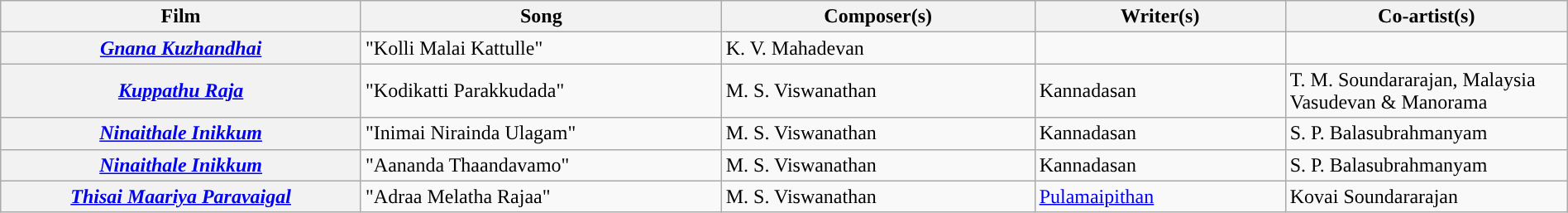<table class="wikitable plainrowheaders" width="100%" textcolor:#000;">
<tr style="background:#b0e0e66;">
<th scope="col" width=23%><strong>Film</strong></th>
<th scope="col" width=23%><strong>Song</strong></th>
<th scope="col" width=20%><strong>Composer(s)</strong></th>
<th scope="col" width=16%><strong>Writer(s)</strong></th>
<th scope="col" width=18%><strong>Co-artist(s)</strong></th>
</tr>
<tr>
<th><em><a href='#'>Gnana Kuzhandhai</a></em></th>
<td>"Kolli Malai Kattulle"</td>
<td>K. V. Mahadevan</td>
<td></td>
<td></td>
</tr>
<tr>
<th><em><a href='#'>Kuppathu Raja</a></em></th>
<td>"Kodikatti Parakkudada"</td>
<td>M. S. Viswanathan</td>
<td>Kannadasan</td>
<td>T. M. Soundararajan, Malaysia Vasudevan & Manorama</td>
</tr>
<tr>
<th><em><a href='#'>Ninaithale Inikkum</a></em></th>
<td>"Inimai Nirainda Ulagam"</td>
<td>M. S. Viswanathan</td>
<td>Kannadasan</td>
<td>S. P. Balasubrahmanyam</td>
</tr>
<tr>
<th><em><a href='#'>Ninaithale Inikkum</a></em></th>
<td>"Aananda Thaandavamo"</td>
<td>M. S. Viswanathan</td>
<td>Kannadasan</td>
<td>S. P. Balasubrahmanyam</td>
</tr>
<tr>
<th><em><a href='#'>Thisai Maariya Paravaigal</a></em></th>
<td>"Adraa Melatha Rajaa"</td>
<td>M. S. Viswanathan</td>
<td><a href='#'>Pulamaipithan</a></td>
<td>Kovai Soundararajan</td>
</tr>
</table>
